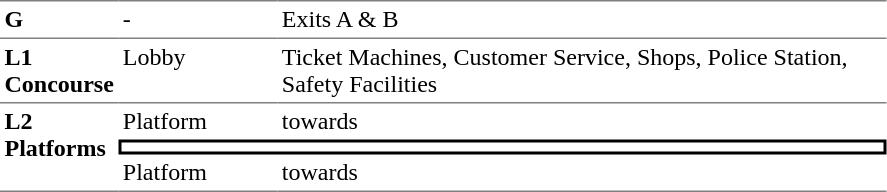<table border=0 cellspacing=0 cellpadding=3>
<tr>
<td style="border-top:solid 1px gray;" width=50 valign=top><strong>G</strong></td>
<td style="border-top:solid 1px gray;" width=100 valign=top>-</td>
<td style="border-top:solid 1px gray;" width=400 valign=top>Exits A & B</td>
</tr>
<tr>
<td style="border-bottom:solid 1px gray; border-top:solid 1px gray;" valign=top><strong>L1<br>Concourse</strong></td>
<td style="border-bottom:solid 1px gray; border-top:solid 1px gray;" valign=top>Lobby</td>
<td style="border-bottom:solid 1px gray; border-top:solid 1px gray;" valign=top>Ticket Machines, Customer Service, Shops, Police Station, Safety Facilities</td>
</tr>
<tr>
<td style="border-bottom:solid 1px gray;" rowspan=3 valign=top><strong>L2<br>Platforms</strong></td>
<td>Platform </td>
<td>  towards  </td>
</tr>
<tr>
<td style="border-right:solid 2px black;border-left:solid 2px black;border-top:solid 2px black;border-bottom:solid 2px black;text-align:center;" colspan=2></td>
</tr>
<tr>
<td style="border-bottom:solid 1px gray;">Platform </td>
<td style="border-bottom:solid 1px gray;"> towards   </td>
</tr>
</table>
